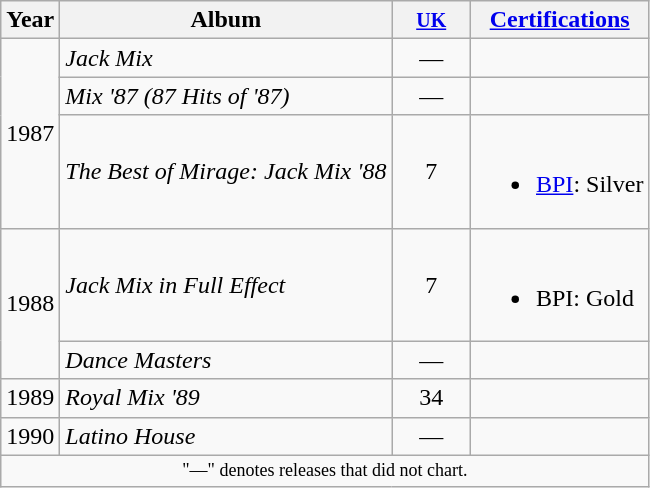<table class="wikitable">
<tr>
<th>Year</th>
<th>Album</th>
<th style="width:45px;"><small><a href='#'>UK</a></small><br></th>
<th><a href='#'>Certifications</a></th>
</tr>
<tr>
<td rowspan="3">1987</td>
<td><em>Jack Mix</em></td>
<td align=center>—</td>
<td></td>
</tr>
<tr>
<td><em>Mix '87 (87 Hits of '87)</em></td>
<td align=center>—</td>
<td></td>
</tr>
<tr>
<td><em>The Best of Mirage: Jack Mix '88</em></td>
<td align=center>7</td>
<td><br><ul><li><a href='#'>BPI</a>: Silver</li></ul></td>
</tr>
<tr>
<td rowspan="2">1988</td>
<td><em>Jack Mix in Full Effect</em></td>
<td align=center>7</td>
<td><br><ul><li>BPI: Gold</li></ul></td>
</tr>
<tr>
<td><em>Dance Masters</em></td>
<td align=center>—</td>
<td></td>
</tr>
<tr>
<td rowspan="1">1989</td>
<td><em>Royal Mix '89</em></td>
<td align=center>34</td>
<td></td>
</tr>
<tr>
<td rowspan="1">1990</td>
<td><em>Latino House</em></td>
<td align=center>—</td>
<td></td>
</tr>
<tr>
<td colspan="7" style="text-align:center; font-size:9pt;">"—" denotes releases that did not chart.</td>
</tr>
</table>
